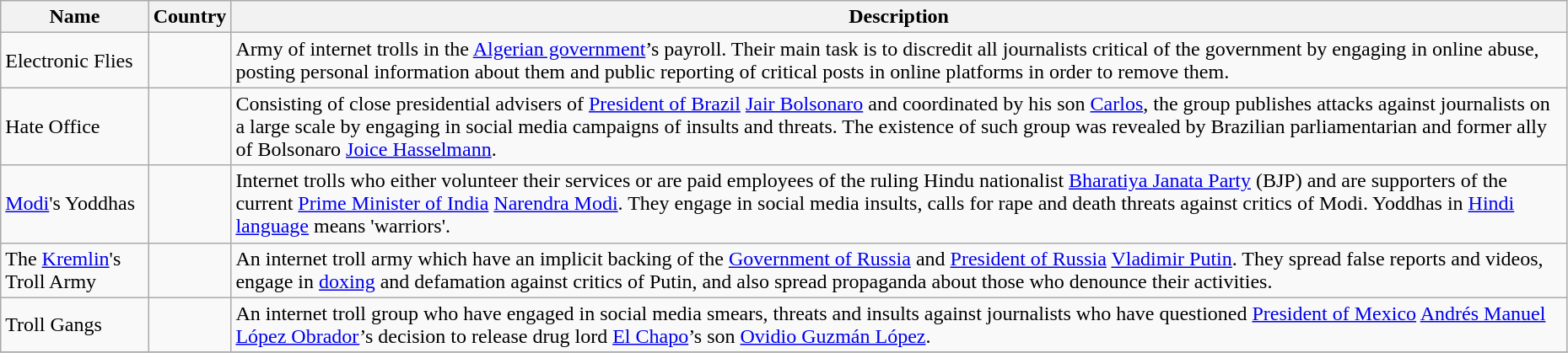<table class="wikitable sortable" width="98%">
<tr>
<th>Name</th>
<th>Country</th>
<th>Description</th>
</tr>
<tr>
<td>Electronic Flies</td>
<td></td>
<td>Army of internet trolls in the <a href='#'>Algerian government</a>’s payroll. Their main task is to discredit all journalists critical of the government by engaging in online abuse, posting personal information about them and public reporting of critical posts in online platforms in order to remove them.</td>
</tr>
<tr>
<td>Hate Office</td>
<td></td>
<td>Consisting of close presidential advisers of <a href='#'>President of Brazil</a> <a href='#'>Jair Bolsonaro</a> and coordinated by his son <a href='#'>Carlos</a>, the group publishes attacks against journalists on a large scale by engaging in social media campaigns of insults and threats. The existence of such group was revealed by Brazilian parliamentarian and former ally of Bolsonaro <a href='#'>Joice Hasselmann</a>.</td>
</tr>
<tr>
<td><a href='#'>Modi</a>'s Yoddhas</td>
<td></td>
<td>Internet trolls who either volunteer their services or are paid employees of the ruling Hindu nationalist <a href='#'>Bharatiya Janata Party</a> (BJP) and are supporters of the current <a href='#'>Prime Minister of India</a> <a href='#'>Narendra Modi</a>. They engage in social media insults, calls for rape and death threats against critics of Modi. Yoddhas in <a href='#'>Hindi language</a> means 'warriors'.</td>
</tr>
<tr>
<td>The <a href='#'>Kremlin</a>'s Troll Army</td>
<td></td>
<td>An internet troll army which have an implicit backing of the <a href='#'>Government of Russia</a> and <a href='#'>President of Russia</a> <a href='#'>Vladimir Putin</a>. They spread false reports and videos, engage in <a href='#'>doxing</a> and defamation against critics of Putin, and also spread propaganda about those who denounce their activities.</td>
</tr>
<tr>
<td>Troll Gangs</td>
<td></td>
<td>An internet troll group who have engaged in social media smears, threats and insults against journalists who have questioned <a href='#'>President of Mexico</a> <a href='#'>Andrés Manuel López Obrador</a>’s decision to release drug lord <a href='#'>El Chapo</a>’s son <a href='#'>Ovidio Guzmán López</a>.</td>
</tr>
<tr>
</tr>
</table>
